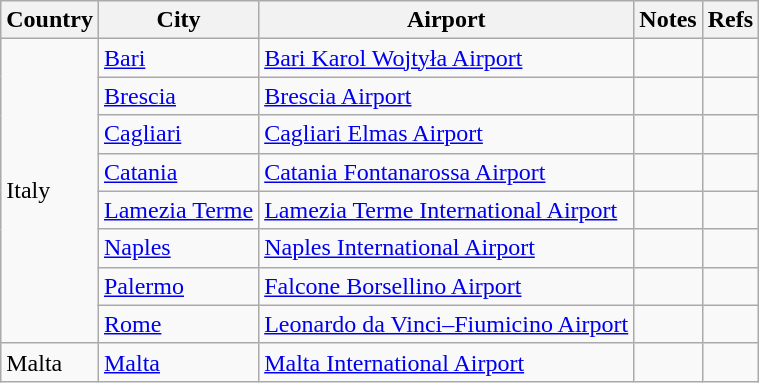<table class="wikitable sortable">
<tr>
<th>Country</th>
<th>City</th>
<th>Airport</th>
<th>Notes</th>
<th class="unsortable">Refs</th>
</tr>
<tr>
<td rowspan="8">Italy</td>
<td><a href='#'>Bari</a></td>
<td><a href='#'>Bari Karol Wojtyła Airport</a></td>
<td></td>
<td></td>
</tr>
<tr>
<td><a href='#'>Brescia</a></td>
<td><a href='#'>Brescia Airport</a></td>
<td></td>
<td></td>
</tr>
<tr>
<td><a href='#'>Cagliari</a></td>
<td><a href='#'>Cagliari Elmas Airport</a></td>
<td></td>
<td></td>
</tr>
<tr>
<td><a href='#'>Catania</a></td>
<td><a href='#'>Catania Fontanarossa Airport</a></td>
<td></td>
<td></td>
</tr>
<tr>
<td><a href='#'>Lamezia Terme</a></td>
<td><a href='#'>Lamezia Terme International Airport</a></td>
<td></td>
<td></td>
</tr>
<tr>
<td><a href='#'>Naples</a></td>
<td><a href='#'>Naples International Airport</a></td>
<td></td>
<td></td>
</tr>
<tr>
<td><a href='#'>Palermo</a></td>
<td><a href='#'>Falcone Borsellino Airport</a></td>
<td></td>
<td></td>
</tr>
<tr>
<td><a href='#'>Rome</a></td>
<td><a href='#'>Leonardo da Vinci–Fiumicino Airport</a></td>
<td></td>
<td></td>
</tr>
<tr>
<td rowspan="8">Malta</td>
<td><a href='#'>Malta</a></td>
<td><a href='#'>Malta International Airport</a></td>
<td></td>
<td></td>
</tr>
</table>
